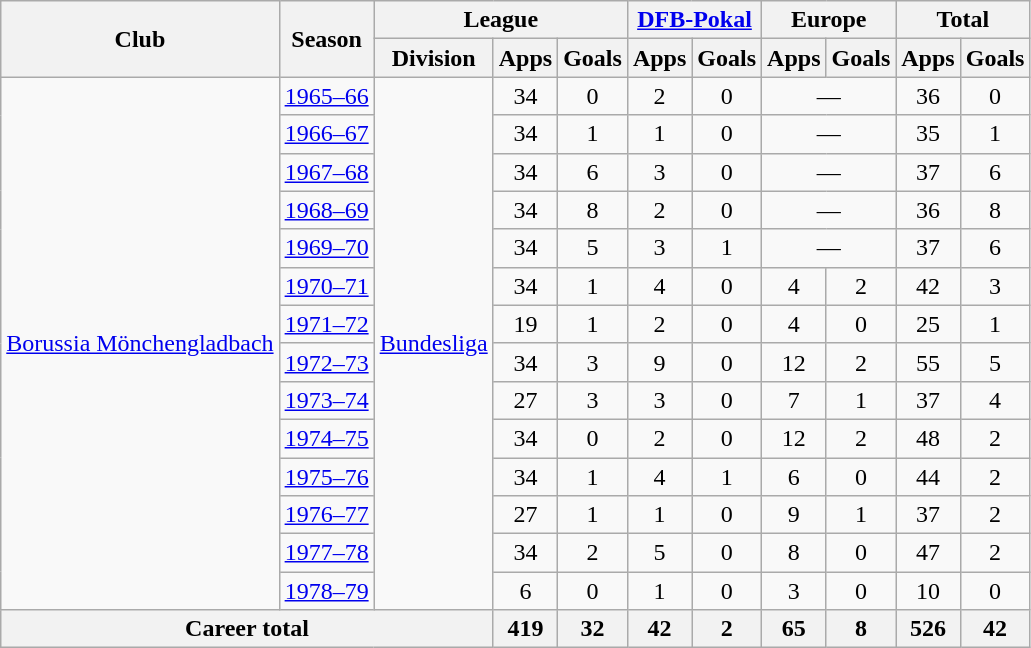<table class="wikitable" style="text-align:center">
<tr>
<th rowspan="2">Club</th>
<th rowspan="2">Season</th>
<th colspan="3">League</th>
<th colspan="2"><a href='#'>DFB-Pokal</a></th>
<th colspan="2">Europe</th>
<th colspan="2">Total</th>
</tr>
<tr>
<th>Division</th>
<th>Apps</th>
<th>Goals</th>
<th>Apps</th>
<th>Goals</th>
<th>Apps</th>
<th>Goals</th>
<th>Apps</th>
<th>Goals</th>
</tr>
<tr>
<td rowspan="14"><a href='#'>Borussia Mönchengladbach</a></td>
<td><a href='#'>1965–66</a></td>
<td rowspan="14"><a href='#'>Bundesliga</a></td>
<td>34</td>
<td>0</td>
<td>2</td>
<td>0</td>
<td colspan="2">—</td>
<td>36</td>
<td>0</td>
</tr>
<tr>
<td><a href='#'>1966–67</a></td>
<td>34</td>
<td>1</td>
<td>1</td>
<td>0</td>
<td colspan="2">—</td>
<td>35</td>
<td>1</td>
</tr>
<tr>
<td><a href='#'>1967–68</a></td>
<td>34</td>
<td>6</td>
<td>3</td>
<td>0</td>
<td colspan="2">—</td>
<td>37</td>
<td>6</td>
</tr>
<tr>
<td><a href='#'>1968–69</a></td>
<td>34</td>
<td>8</td>
<td>2</td>
<td>0</td>
<td colspan="2">—</td>
<td>36</td>
<td>8</td>
</tr>
<tr>
<td><a href='#'>1969–70</a></td>
<td>34</td>
<td>5</td>
<td>3</td>
<td>1</td>
<td colspan="2">—</td>
<td>37</td>
<td>6</td>
</tr>
<tr>
<td><a href='#'>1970–71</a></td>
<td>34</td>
<td>1</td>
<td>4</td>
<td>0</td>
<td>4</td>
<td>2</td>
<td>42</td>
<td>3</td>
</tr>
<tr>
<td><a href='#'>1971–72</a></td>
<td>19</td>
<td>1</td>
<td>2</td>
<td>0</td>
<td>4</td>
<td>0</td>
<td>25</td>
<td>1</td>
</tr>
<tr>
<td><a href='#'>1972–73</a></td>
<td>34</td>
<td>3</td>
<td>9</td>
<td>0</td>
<td>12</td>
<td>2</td>
<td>55</td>
<td>5</td>
</tr>
<tr>
<td><a href='#'>1973–74</a></td>
<td>27</td>
<td>3</td>
<td>3</td>
<td>0</td>
<td>7</td>
<td>1</td>
<td>37</td>
<td>4</td>
</tr>
<tr>
<td><a href='#'>1974–75</a></td>
<td>34</td>
<td>0</td>
<td>2</td>
<td>0</td>
<td>12</td>
<td>2</td>
<td>48</td>
<td>2</td>
</tr>
<tr>
<td><a href='#'>1975–76</a></td>
<td>34</td>
<td>1</td>
<td>4</td>
<td>1</td>
<td>6</td>
<td>0</td>
<td>44</td>
<td>2</td>
</tr>
<tr>
<td><a href='#'>1976–77</a></td>
<td>27</td>
<td>1</td>
<td>1</td>
<td>0</td>
<td>9</td>
<td>1</td>
<td>37</td>
<td>2</td>
</tr>
<tr>
<td><a href='#'>1977–78</a></td>
<td>34</td>
<td>2</td>
<td>5</td>
<td>0</td>
<td>8</td>
<td>0</td>
<td>47</td>
<td>2</td>
</tr>
<tr>
<td><a href='#'>1978–79</a></td>
<td>6</td>
<td>0</td>
<td>1</td>
<td>0</td>
<td>3</td>
<td>0</td>
<td>10</td>
<td>0</td>
</tr>
<tr>
<th colspan="3">Career total</th>
<th>419</th>
<th>32</th>
<th>42</th>
<th>2</th>
<th>65</th>
<th>8</th>
<th>526</th>
<th>42</th>
</tr>
</table>
